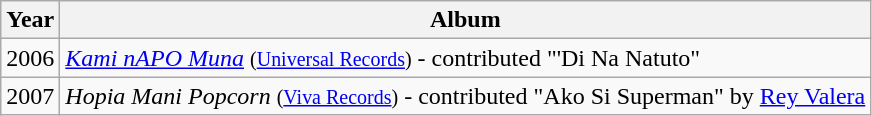<table class="wikitable" style="text-align:center;">
<tr>
<th>Year</th>
<th>Album</th>
</tr>
<tr>
<td>2006</td>
<td style="text-align:left;"><em><a href='#'>Kami nAPO Muna</a></em> <small>(<a href='#'>Universal Records</a>)</small> - contributed "'Di Na Natuto"</td>
</tr>
<tr>
<td>2007</td>
<td style="text-align:left;"><em>Hopia Mani Popcorn</em> <small>(<a href='#'>Viva Records</a>)</small> - contributed "Ako Si Superman" by <a href='#'>Rey Valera</a></td>
</tr>
</table>
